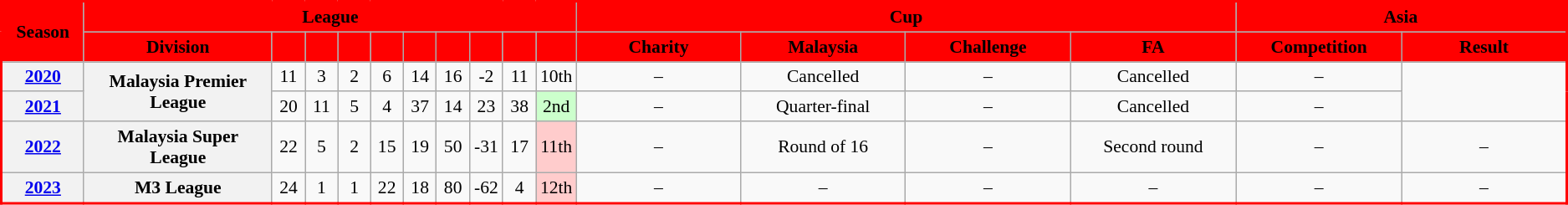<table class="wikitable" style="border:2px solid Red; font-size:90%; text-align:center;">
<tr>
<th rowspan="2"  style="background:Red; color:Black; width:60px;">Season</th>
<th colspan="10" style="background:Red; color:Black;">League</th>
<th colspan="4" style="background:Red; color:Black;">Cup</th>
<th colspan="5" style="background:Red; color:Black;">Asia</th>
</tr>
<tr>
<th style="background:Red; color:Black; width:150px;">Division</th>
<th style="background:Red; color:Black; width:20px;"></th>
<th style="background:Red; color:Black; width:20px;"></th>
<th style="background:Red; color:Black; width:20px;"></th>
<th style="background:Red; color:Black; width:20px;"></th>
<th style="background:Red; color:Black; width:20px;"></th>
<th style="background:Red; color:Black; width:20px;"></th>
<th style="background:Red; color:Black; width:20px;"></th>
<th style="background:Red; color:Black; width:20px;"></th>
<th style="background:Red; color:Black; width:20px;"></th>
<th style="background:Red; color:Black; width:130px;">Charity</th>
<th style="background:Red; color:Black; width:130px;">Malaysia</th>
<th style="background:Red; color:Black; width:130px;">Challenge</th>
<th style="background:Red; color:Black; width:130px;">FA</th>
<th style="background:Red; color:Black; width:130px;">Competition</th>
<th style="background:Red; color:Black; width:130px;">Result</th>
</tr>
<tr>
<th><a href='#'>2020</a></th>
<th rowspan="2">Malaysia Premier League</th>
<td>11</td>
<td>3</td>
<td>2</td>
<td>6</td>
<td>14</td>
<td>16</td>
<td align=center>-2</td>
<td>11</td>
<td>10th</td>
<td>–</td>
<td>Cancelled</td>
<td>–</td>
<td>Cancelled</td>
<td>–</td>
</tr>
<tr>
<th><a href='#'>2021</a></th>
<td>20</td>
<td>11</td>
<td>5</td>
<td>4</td>
<td>37</td>
<td>14</td>
<td>23</td>
<td>38</td>
<td style="background:#CCFFCC;">2nd</td>
<td>–</td>
<td>Quarter-final</td>
<td>–</td>
<td>Cancelled</td>
<td>–</td>
</tr>
<tr>
<th><a href='#'>2022</a></th>
<th>Malaysia Super League</th>
<td>22</td>
<td>5</td>
<td>2</td>
<td>15</td>
<td>19</td>
<td>50</td>
<td>-31</td>
<td>17</td>
<td style="background:#FFCCCC;">11th</td>
<td>–</td>
<td>Round of 16</td>
<td>–</td>
<td>Second round</td>
<td>–</td>
<td>–</td>
</tr>
<tr>
<th><a href='#'>2023</a></th>
<th>M3 League</th>
<td>24</td>
<td>1</td>
<td>1</td>
<td>22</td>
<td>18</td>
<td>80</td>
<td>-62</td>
<td>4</td>
<td style="background:#FFCCCC;">12th</td>
<td>–</td>
<td>–</td>
<td>–</td>
<td>–</td>
<td>–</td>
<td>–</td>
</tr>
</table>
